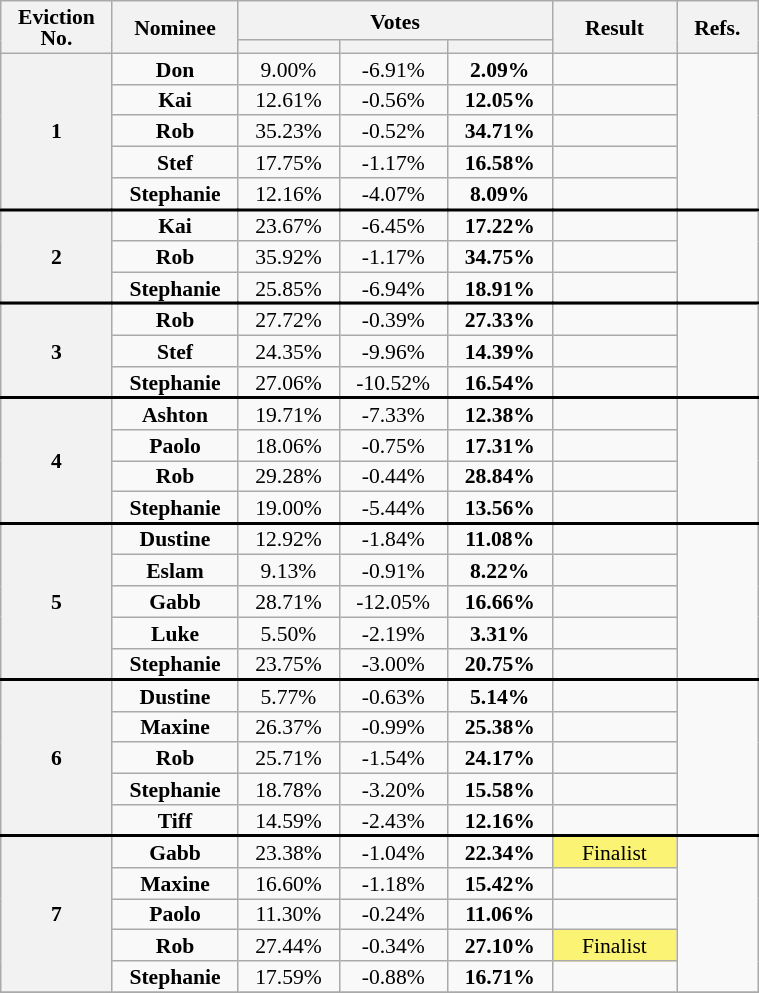<table class="wikitable" style="text-align:center; font-size:90%; line-height:14px;" width="40%">
<tr>
<th rowspan="2" width="05%">Eviction No.</th>
<th rowspan="2" width="05%">Nominee</th>
<th colspan="3" width="15%">Votes</th>
<th rowspan="2" width="10%">Result</th>
<th rowspan="2" width="05%">Refs.</th>
</tr>
<tr>
<th width="05%"></th>
<th width="05%"></th>
<th width="05%"></th>
</tr>
<tr>
<th rowspan="5">1</th>
<td><strong>Don</strong></td>
<td>9.00%</td>
<td>-6.91%</td>
<td><strong>2.09%</strong></td>
<td></td>
<td rowspan="5"></td>
</tr>
<tr>
<td><strong>Kai</strong></td>
<td>12.61%</td>
<td>-0.56%</td>
<td><strong>12.05%</strong></td>
<td></td>
</tr>
<tr>
<td><strong>Rob</strong></td>
<td>35.23%</td>
<td>-0.52%</td>
<td><strong>34.71%</strong></td>
<td></td>
</tr>
<tr>
<td><strong>Stef</strong></td>
<td>17.75%</td>
<td>-1.17%</td>
<td><strong>16.58%</strong></td>
<td></td>
</tr>
<tr>
<td><strong>Stephanie</strong></td>
<td>12.16%</td>
<td>-4.07%</td>
<td><strong>8.09%</strong></td>
<td></td>
</tr>
<tr style="border-top: 2px solid;">
<th rowspan="3">2</th>
<td><strong>Kai</strong></td>
<td>23.67%</td>
<td>-6.45%</td>
<td><strong>17.22%</strong></td>
<td></td>
<td rowspan="3"></td>
</tr>
<tr>
<td><strong>Rob</strong></td>
<td>35.92%</td>
<td>-1.17%</td>
<td><strong>34.75%</strong></td>
<td></td>
</tr>
<tr>
<td><strong>Stephanie</strong></td>
<td>25.85%</td>
<td>-6.94%</td>
<td><strong>18.91%</strong></td>
<td></td>
</tr>
<tr>
</tr>
<tr style="border-top: 2px solid;">
<th rowspan="3">3</th>
<td><strong>Rob</strong></td>
<td>27.72%</td>
<td>-0.39%</td>
<td><strong>27.33%</strong></td>
<td></td>
<td rowspan="3"></td>
</tr>
<tr>
<td><strong>Stef</strong></td>
<td>24.35%</td>
<td>-9.96%</td>
<td><strong>14.39%</strong></td>
<td></td>
</tr>
<tr>
<td><strong>Stephanie</strong></td>
<td>27.06%</td>
<td>-10.52%</td>
<td><strong>16.54%</strong></td>
<td></td>
</tr>
<tr>
</tr>
<tr style="border-top: 2px solid;">
<th rowspan="4">4</th>
<td><strong>Ashton</strong></td>
<td>19.71%</td>
<td>-7.33%</td>
<td><strong>12.38%</strong></td>
<td></td>
<td rowspan="4"></td>
</tr>
<tr>
<td><strong>Paolo</strong></td>
<td>18.06%</td>
<td>-0.75%</td>
<td><strong>17.31%</strong></td>
<td></td>
</tr>
<tr>
<td><strong>Rob</strong></td>
<td>29.28%</td>
<td>-0.44%</td>
<td><strong>28.84%</strong></td>
<td></td>
</tr>
<tr>
<td><strong>Stephanie</strong></td>
<td>19.00%</td>
<td>-5.44%</td>
<td><strong>13.56%</strong></td>
<td></td>
</tr>
<tr>
</tr>
<tr style="border-top: 2px solid;">
<th rowspan="5">5</th>
<td><strong>Dustine</strong></td>
<td>12.92%</td>
<td>-1.84%</td>
<td><strong>11.08%</strong></td>
<td></td>
<td rowspan="5"></td>
</tr>
<tr>
<td><strong>Eslam</strong></td>
<td>9.13%</td>
<td>-0.91%</td>
<td><strong>8.22%</strong></td>
<td></td>
</tr>
<tr>
<td><strong>Gabb</strong></td>
<td>28.71%</td>
<td>-12.05%</td>
<td><strong>16.66%</strong></td>
<td></td>
</tr>
<tr>
<td><strong>Luke</strong></td>
<td>5.50%</td>
<td>-2.19%</td>
<td><strong>3.31%</strong></td>
<td></td>
</tr>
<tr>
<td><strong>Stephanie</strong></td>
<td>23.75%</td>
<td>-3.00%</td>
<td><strong>20.75%</strong></td>
<td></td>
</tr>
<tr>
</tr>
<tr style="border-top: 2px solid;">
<th rowspan="5">6</th>
<td><strong>Dustine</strong></td>
<td>5.77%</td>
<td>-0.63%</td>
<td><strong>5.14%</strong></td>
<td></td>
<td rowspan="5"></td>
</tr>
<tr>
<td><strong>Maxine</strong></td>
<td>26.37%</td>
<td>-0.99%</td>
<td><strong>25.38%</strong></td>
<td></td>
</tr>
<tr>
<td><strong>Rob</strong></td>
<td>25.71%</td>
<td>-1.54%</td>
<td><strong>24.17%</strong></td>
<td></td>
</tr>
<tr>
<td><strong>Stephanie</strong></td>
<td>18.78%</td>
<td>-3.20%</td>
<td><strong>15.58%</strong></td>
<td></td>
</tr>
<tr>
<td><strong>Tiff</strong></td>
<td>14.59%</td>
<td>-2.43%</td>
<td><strong>12.16%</strong></td>
<td></td>
</tr>
<tr>
</tr>
<tr style="border-top: 2px solid;">
<th rowspan="5">7</th>
<td><strong>Gabb</strong></td>
<td>23.38%</td>
<td>-1.04%</td>
<td><strong>22.34%</strong></td>
<td style="background-color:#FBF373">Finalist</td>
<td rowspan="5"></td>
</tr>
<tr>
<td><strong>Maxine</strong></td>
<td>16.60%</td>
<td>-1.18%</td>
<td><strong>15.42%</strong></td>
<td></td>
</tr>
<tr>
<td><strong>Paolo</strong></td>
<td>11.30%</td>
<td>-0.24%</td>
<td><strong>11.06%</strong></td>
<td></td>
</tr>
<tr>
<td><strong>Rob</strong></td>
<td>27.44%</td>
<td>-0.34%</td>
<td><strong>27.10%</strong></td>
<td style="background-color:#FBF373">Finalist</td>
</tr>
<tr>
<td><strong>Stephanie</strong></td>
<td>17.59%</td>
<td>-0.88%</td>
<td><strong>16.71%</strong></td>
<td></td>
</tr>
<tr>
</tr>
</table>
